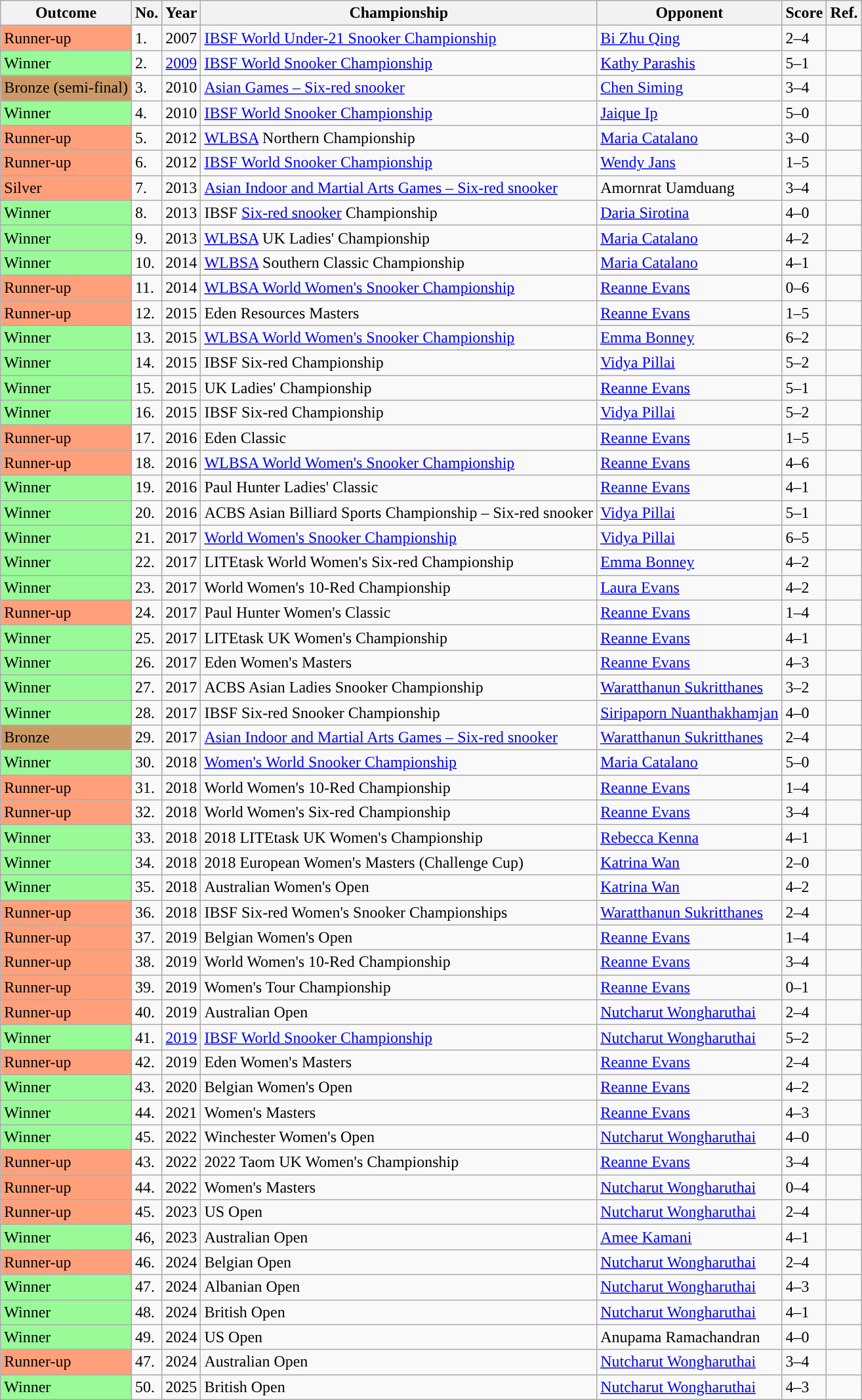<table class="wikitable">
<tr>
<th>Outcome</th>
<th>No.</th>
<th>Year</th>
<th>Championship</th>
<th>Opponent</th>
<th>Score</th>
<th>Ref.</th>
</tr>
<tr>
<td style="background:#ffa07a;">Runner-up</td>
<td>1.</td>
<td>2007</td>
<td><a href='#'>IBSF World Under-21 Snooker Championship</a></td>
<td><a href='#'>Bi Zhu Qing</a></td>
<td>2–4</td>
<td></td>
</tr>
<tr>
<td style="background:#98FB98">Winner</td>
<td>2.</td>
<td><a href='#'>2009</a></td>
<td><a href='#'>IBSF World Snooker Championship</a></td>
<td><a href='#'>Kathy Parashis</a></td>
<td>5–1</td>
<td></td>
</tr>
<tr>
<td style="background:#c96;">Bronze (semi-final)</td>
<td>3.</td>
<td>2010</td>
<td><a href='#'>Asian Games – Six-red snooker</a></td>
<td><a href='#'>Chen Siming</a></td>
<td>3–4</td>
<td></td>
</tr>
<tr>
<td style="background:#98FB98">Winner</td>
<td>4.</td>
<td>2010</td>
<td><a href='#'>IBSF World Snooker Championship</a></td>
<td><a href='#'>Jaique Ip</a></td>
<td>5–0</td>
<td></td>
</tr>
<tr>
<td style="background:#ffa07a;">Runner-up</td>
<td>5.</td>
<td>2012</td>
<td><a href='#'>WLBSA</a> Northern Championship</td>
<td><a href='#'>Maria Catalano</a></td>
<td>3–0</td>
<td></td>
</tr>
<tr>
<td style="background:#ffa07a;">Runner-up</td>
<td>6.</td>
<td>2012</td>
<td><a href='#'>IBSF World Snooker Championship</a></td>
<td><a href='#'>Wendy Jans</a></td>
<td>1–5</td>
<td></td>
</tr>
<tr>
<td style="background:#ffa07a;">Silver</td>
<td>7.</td>
<td>2013</td>
<td><a href='#'>Asian Indoor and Martial Arts Games – Six-red snooker</a></td>
<td>Amornrat Uamduang</td>
<td>3–4</td>
<td></td>
</tr>
<tr>
<td style="background:#98FB98">Winner</td>
<td>8.</td>
<td>2013</td>
<td>IBSF <a href='#'>Six-red snooker</a> Championship</td>
<td><a href='#'>Daria Sirotina</a></td>
<td>4–0</td>
<td></td>
</tr>
<tr>
<td style="background:#98FB98">Winner</td>
<td>9.</td>
<td>2013</td>
<td><a href='#'>WLBSA</a> UK Ladies' Championship</td>
<td><a href='#'>Maria Catalano</a></td>
<td>4–2</td>
<td></td>
</tr>
<tr>
<td style="background:#98FB98">Winner</td>
<td>10.</td>
<td>2014</td>
<td><a href='#'>WLBSA</a> Southern Classic Championship</td>
<td><a href='#'>Maria Catalano</a></td>
<td>4–1</td>
<td></td>
</tr>
<tr>
<td style="background:#ffa07a;">Runner-up</td>
<td>11.</td>
<td>2014</td>
<td><a href='#'>WLBSA World Women's Snooker Championship</a></td>
<td><a href='#'>Reanne Evans</a></td>
<td>0–6</td>
<td></td>
</tr>
<tr>
<td style="background:#ffa07a;">Runner-up</td>
<td>12.</td>
<td>2015</td>
<td>Eden Resources Masters</td>
<td><a href='#'>Reanne Evans</a></td>
<td>1–5</td>
<td></td>
</tr>
<tr>
<td style="background:#98FB98">Winner</td>
<td>13.</td>
<td>2015</td>
<td><a href='#'>WLBSA World Women's Snooker Championship</a></td>
<td><a href='#'>Emma Bonney</a></td>
<td>6–2</td>
<td></td>
</tr>
<tr>
<td style="background:#98FB98">Winner</td>
<td>14.</td>
<td>2015</td>
<td>IBSF Six-red Championship</td>
<td><a href='#'>Vidya Pillai</a></td>
<td>5–2</td>
<td></td>
</tr>
<tr>
<td style="background:#98FB98">Winner</td>
<td>15.</td>
<td>2015</td>
<td>UK Ladies' Championship</td>
<td><a href='#'>Reanne Evans</a></td>
<td>5–1</td>
<td></td>
</tr>
<tr>
<td style="background:#98FB98">Winner</td>
<td>16.</td>
<td>2015</td>
<td>IBSF Six-red Championship</td>
<td><a href='#'>Vidya Pillai</a></td>
<td>5–2</td>
<td></td>
</tr>
<tr>
<td style="background:#ffa07a;">Runner-up</td>
<td>17.</td>
<td>2016</td>
<td>Eden Classic</td>
<td><a href='#'>Reanne Evans</a></td>
<td>1–5</td>
<td></td>
</tr>
<tr>
<td style="background:#ffa07a;">Runner-up</td>
<td>18.</td>
<td>2016</td>
<td><a href='#'>WLBSA World Women's Snooker Championship</a></td>
<td><a href='#'>Reanne Evans</a></td>
<td>4–6</td>
<td></td>
</tr>
<tr>
<td style="background:#98FB98">Winner</td>
<td>19.</td>
<td>2016</td>
<td>Paul Hunter Ladies' Classic</td>
<td><a href='#'>Reanne Evans</a></td>
<td>4–1</td>
<td></td>
</tr>
<tr>
<td style="background:#98FB98">Winner</td>
<td>20.</td>
<td>2016</td>
<td>ACBS Asian Billiard Sports Championship – Six-red snooker</td>
<td><a href='#'>Vidya Pillai</a></td>
<td>5–1</td>
<td></td>
</tr>
<tr>
<td style="background:#98FB98">Winner</td>
<td>21.</td>
<td>2017</td>
<td><a href='#'>World Women's Snooker Championship</a></td>
<td><a href='#'>Vidya Pillai</a></td>
<td>6–5</td>
<td></td>
</tr>
<tr>
<td style="background:#98FB98">Winner</td>
<td>22.</td>
<td>2017</td>
<td>LITEtask World Women's Six-red Championship</td>
<td><a href='#'>Emma Bonney</a></td>
<td>4–2</td>
<td></td>
</tr>
<tr>
<td style="background:#98FB98">Winner</td>
<td>23.</td>
<td>2017</td>
<td>World Women's 10-Red Championship</td>
<td><a href='#'>Laura Evans</a></td>
<td>4–2</td>
<td></td>
</tr>
<tr>
<td style="background:#ffa07a;">Runner-up</td>
<td>24.</td>
<td>2017</td>
<td>Paul Hunter Women's Classic</td>
<td><a href='#'>Reanne Evans</a></td>
<td>1–4</td>
<td></td>
</tr>
<tr>
<td style="background:#98FB98">Winner</td>
<td>25.</td>
<td>2017</td>
<td>LITEtask UK Women's Championship</td>
<td><a href='#'>Reanne Evans</a></td>
<td>4–1</td>
<td></td>
</tr>
<tr>
<td style="background:#98FB98">Winner</td>
<td>26.</td>
<td>2017</td>
<td>Eden Women's Masters</td>
<td><a href='#'>Reanne Evans</a></td>
<td>4–3</td>
<td></td>
</tr>
<tr>
<td style="background:#98FB98">Winner</td>
<td>27.</td>
<td>2017</td>
<td>ACBS Asian Ladies Snooker Championship</td>
<td><a href='#'>Waratthanun Sukritthanes</a></td>
<td>3–2</td>
<td></td>
</tr>
<tr>
<td style="background:#98FB98">Winner</td>
<td>28.</td>
<td>2017</td>
<td>IBSF Six-red Snooker Championship</td>
<td><a href='#'>Siripaporn Nuanthakhamjan</a></td>
<td>4–0</td>
<td></td>
</tr>
<tr>
<td style="background:#c96">Bronze</td>
<td>29.</td>
<td>2017</td>
<td><a href='#'>Asian Indoor and Martial Arts Games – Six-red snooker</a></td>
<td><a href='#'>Waratthanun Sukritthanes</a></td>
<td>2–4</td>
<td></td>
</tr>
<tr>
<td style="background:#98FB98">Winner</td>
<td>30.</td>
<td>2018</td>
<td><a href='#'>Women's World Snooker Championship</a></td>
<td><a href='#'>Maria Catalano</a></td>
<td>5–0</td>
<td></td>
</tr>
<tr>
<td style="background:#ffa07a;">Runner-up</td>
<td>31.</td>
<td>2018</td>
<td>World Women's 10-Red Championship</td>
<td><a href='#'>Reanne Evans</a></td>
<td>1–4</td>
<td></td>
</tr>
<tr>
<td style="background:#ffa07a;">Runner-up</td>
<td>32.</td>
<td>2018</td>
<td>World Women's Six-red Championship</td>
<td><a href='#'>Reanne Evans</a></td>
<td>3–4</td>
<td></td>
</tr>
<tr>
<td style="background:#98FB98">Winner</td>
<td>33.</td>
<td>2018</td>
<td>2018 LITEtask UK Women's Championship</td>
<td><a href='#'>Rebecca Kenna</a></td>
<td>4–1</td>
<td></td>
</tr>
<tr>
<td style="background:#98FB98">Winner</td>
<td>34.</td>
<td>2018</td>
<td>2018 European Women's Masters (Challenge Cup)</td>
<td><a href='#'>Katrina Wan</a></td>
<td>2–0</td>
<td></td>
</tr>
<tr>
<td style="background:#98FB98">Winner</td>
<td>35.</td>
<td>2018</td>
<td>Australian Women's Open</td>
<td><a href='#'>Katrina Wan</a></td>
<td>4–2</td>
<td></td>
</tr>
<tr>
<td style="background:#ffa07a;">Runner-up</td>
<td>36.</td>
<td>2018</td>
<td>IBSF Six-red Women's Snooker Championships</td>
<td><a href='#'>Waratthanun Sukritthanes</a></td>
<td>2–4</td>
<td></td>
</tr>
<tr>
<td style="background:#ffa07a;">Runner-up</td>
<td>37.</td>
<td>2019</td>
<td>Belgian Women's Open</td>
<td><a href='#'>Reanne Evans</a></td>
<td>1–4</td>
<td></td>
</tr>
<tr>
<td style="background:#ffa07a;">Runner-up</td>
<td>38.</td>
<td>2019</td>
<td>World Women's 10-Red Championship</td>
<td><a href='#'>Reanne Evans</a></td>
<td>3–4</td>
<td></td>
</tr>
<tr>
<td style="background:#ffa07a;">Runner-up</td>
<td>39.</td>
<td>2019</td>
<td>Women's Tour Championship</td>
<td><a href='#'>Reanne Evans</a></td>
<td>0–1</td>
<td></td>
</tr>
<tr>
<td style="background:#ffa07a;">Runner-up</td>
<td>40.</td>
<td>2019</td>
<td>Australian Open</td>
<td><a href='#'>Nutcharut Wongharuthai</a></td>
<td>2–4</td>
<td></td>
</tr>
<tr>
<td style="background:#98FB98">Winner</td>
<td>41.</td>
<td><a href='#'>2019</a></td>
<td><a href='#'>IBSF World Snooker Championship</a></td>
<td><a href='#'>Nutcharut Wongharuthai</a></td>
<td>5–2</td>
<td></td>
</tr>
<tr>
<td style="background:#ffa07a;">Runner-up</td>
<td>42.</td>
<td>2019</td>
<td>Eden Women's Masters</td>
<td><a href='#'>Reanne Evans</a></td>
<td>2–4</td>
<td></td>
</tr>
<tr>
<td style="background:#98FB98">Winner</td>
<td>43.</td>
<td>2020</td>
<td>Belgian Women's Open</td>
<td><a href='#'>Reanne Evans</a></td>
<td>4–2</td>
<td></td>
</tr>
<tr>
<td style="background:#98FB98">Winner</td>
<td>44.</td>
<td>2021</td>
<td>Women's Masters</td>
<td><a href='#'>Reanne Evans</a></td>
<td>4–3</td>
<td></td>
</tr>
<tr>
<td style="background:#98FB98">Winner</td>
<td>45.</td>
<td>2022</td>
<td>Winchester Women's Open</td>
<td><a href='#'>Nutcharut Wongharuthai</a></td>
<td>4–0</td>
<td></td>
</tr>
<tr>
<td style="background:#ffa07a;">Runner-up</td>
<td>43.</td>
<td>2022</td>
<td>2022 Taom UK Women's Championship</td>
<td><a href='#'>Reanne Evans</a></td>
<td>3–4</td>
<td></td>
</tr>
<tr>
<td style="background:#ffa07a;">Runner-up</td>
<td>44.</td>
<td>2022</td>
<td>Women's Masters</td>
<td><a href='#'>Nutcharut Wongharuthai</a></td>
<td>0–4</td>
<td></td>
</tr>
<tr>
<td style="background:#ffa07a;">Runner-up</td>
<td>45.</td>
<td>2023</td>
<td>US Open</td>
<td><a href='#'>Nutcharut Wongharuthai</a></td>
<td>2–4</td>
<td></td>
</tr>
<tr>
<td style="background:#98FB98">Winner</td>
<td>46,</td>
<td>2023</td>
<td>Australian Open</td>
<td><a href='#'>Amee Kamani</a></td>
<td>4–1</td>
<td></td>
</tr>
<tr>
<td style="background:#ffa07a;">Runner-up</td>
<td>46.</td>
<td>2024</td>
<td>Belgian Open</td>
<td><a href='#'>Nutcharut Wongharuthai</a></td>
<td>2–4</td>
<td></td>
</tr>
<tr>
<td style="background:#98FB98">Winner</td>
<td>47.</td>
<td>2024</td>
<td>Albanian Open</td>
<td><a href='#'>Nutcharut Wongharuthai</a></td>
<td>4–3</td>
<td></td>
</tr>
<tr>
<td style="background:#98FB98">Winner</td>
<td>48.</td>
<td>2024</td>
<td>British Open</td>
<td><a href='#'>Nutcharut Wongharuthai</a></td>
<td>4–1</td>
<td></td>
</tr>
<tr>
<td style="background:#98FB98">Winner</td>
<td>49.</td>
<td>2024</td>
<td>US Open</td>
<td>Anupama Ramachandran</td>
<td>4–0</td>
<td></td>
</tr>
<tr>
<td style="background:#ffa07a;">Runner-up</td>
<td>47.</td>
<td>2024</td>
<td>Australian Open</td>
<td><a href='#'>Nutcharut Wongharuthai</a></td>
<td>3–4</td>
<td></td>
</tr>
<tr>
<td style="background:#98FB98">Winner</td>
<td>50.</td>
<td>2025</td>
<td>British Open</td>
<td><a href='#'>Nutcharut Wongharuthai</a></td>
<td>4–3</td>
<td></td>
</tr>
</table>
